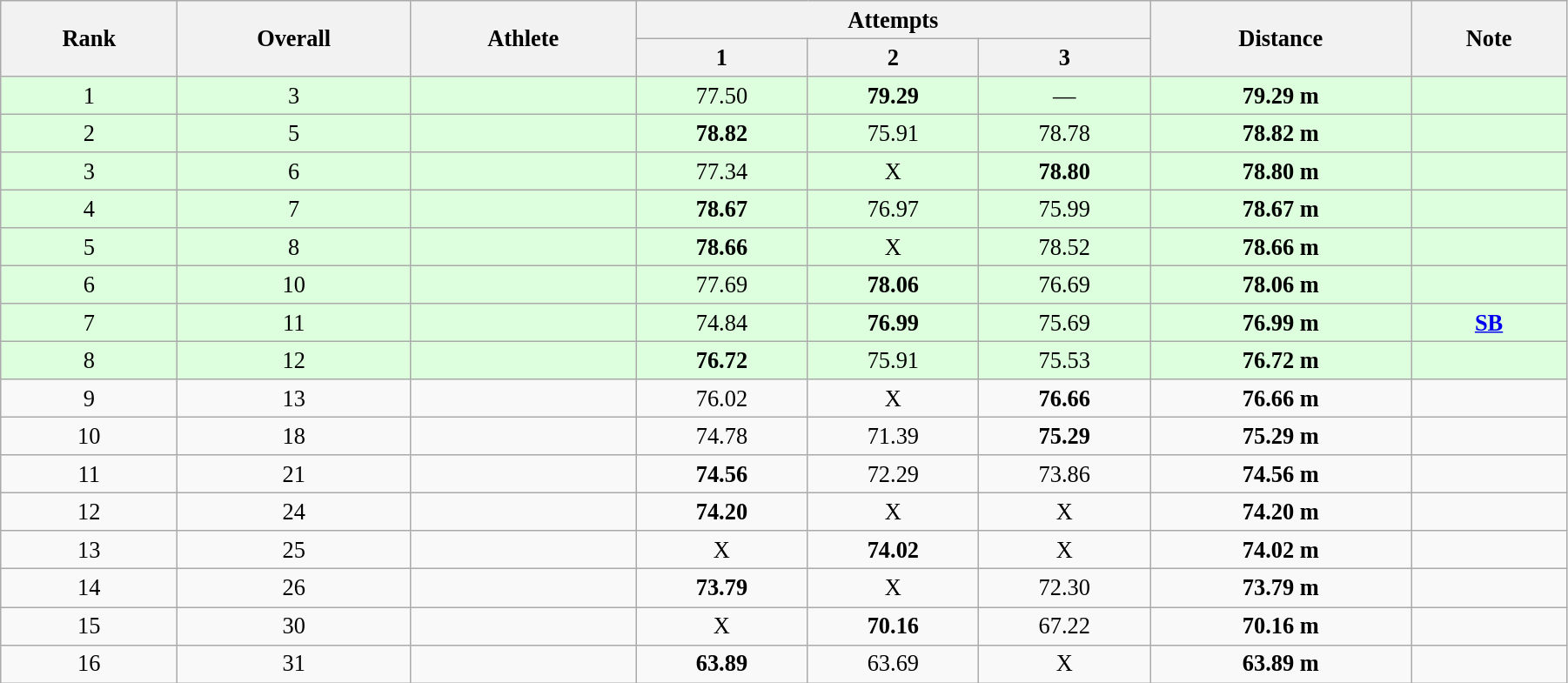<table class="wikitable" style=" text-align:center; font-size:110%;" width="95%">
<tr>
<th rowspan="2">Rank</th>
<th rowspan="2">Overall</th>
<th rowspan="2">Athlete</th>
<th colspan="3">Attempts</th>
<th rowspan="2">Distance</th>
<th rowspan="2">Note</th>
</tr>
<tr>
<th>1</th>
<th>2</th>
<th>3</th>
</tr>
<tr style="background:#ddffdd;">
<td>1</td>
<td>3</td>
<td align=left></td>
<td>77.50</td>
<td><strong>79.29</strong></td>
<td>—</td>
<td><strong>79.29 m </strong></td>
<td></td>
</tr>
<tr style="background:#ddffdd;">
<td>2</td>
<td>5</td>
<td align=left></td>
<td><strong>78.82</strong></td>
<td>75.91</td>
<td>78.78</td>
<td><strong>78.82 m </strong></td>
<td></td>
</tr>
<tr style="background:#ddffdd;">
<td>3</td>
<td>6</td>
<td align=left></td>
<td>77.34</td>
<td>X</td>
<td><strong>78.80</strong></td>
<td><strong>78.80 m </strong></td>
<td></td>
</tr>
<tr style="background:#ddffdd;">
<td>4</td>
<td>7</td>
<td align=left></td>
<td><strong>78.67</strong></td>
<td>76.97</td>
<td>75.99</td>
<td><strong>78.67 m </strong></td>
<td></td>
</tr>
<tr style="background:#ddffdd;">
<td>5</td>
<td>8</td>
<td align=left></td>
<td><strong>78.66</strong></td>
<td>X</td>
<td>78.52</td>
<td><strong>78.66 m </strong></td>
<td></td>
</tr>
<tr style="background:#ddffdd;">
<td>6</td>
<td>10</td>
<td align=left></td>
<td>77.69</td>
<td><strong>78.06</strong></td>
<td>76.69</td>
<td><strong>78.06 m </strong></td>
<td></td>
</tr>
<tr style="background:#ddffdd;">
<td>7</td>
<td>11</td>
<td align=left></td>
<td>74.84</td>
<td><strong>76.99</strong></td>
<td>75.69</td>
<td><strong>76.99 m</strong></td>
<td><strong><a href='#'>SB</a></strong></td>
</tr>
<tr style="background:#ddffdd;">
<td>8</td>
<td>12</td>
<td align=left></td>
<td><strong>76.72</strong></td>
<td>75.91</td>
<td>75.53</td>
<td><strong>76.72 m </strong></td>
<td></td>
</tr>
<tr>
<td>9</td>
<td>13</td>
<td align=left></td>
<td>76.02</td>
<td>X</td>
<td><strong>76.66</strong></td>
<td><strong>76.66 m </strong></td>
<td></td>
</tr>
<tr>
<td>10</td>
<td>18</td>
<td align=left></td>
<td>74.78</td>
<td>71.39</td>
<td><strong>75.29</strong></td>
<td><strong>75.29 m </strong></td>
<td></td>
</tr>
<tr>
<td>11</td>
<td>21</td>
<td align=left></td>
<td><strong>74.56</strong></td>
<td>72.29</td>
<td>73.86</td>
<td><strong>74.56 m </strong></td>
<td></td>
</tr>
<tr>
<td>12</td>
<td>24</td>
<td align=left></td>
<td><strong>74.20</strong></td>
<td>X</td>
<td>X</td>
<td><strong>74.20 m </strong></td>
<td></td>
</tr>
<tr>
<td>13</td>
<td>25</td>
<td align=left></td>
<td>X</td>
<td><strong>74.02</strong></td>
<td>X</td>
<td><strong>74.02 m </strong></td>
<td></td>
</tr>
<tr>
<td>14</td>
<td>26</td>
<td align=left></td>
<td><strong>73.79</strong></td>
<td>X</td>
<td>72.30</td>
<td><strong>73.79 m </strong></td>
<td></td>
</tr>
<tr>
<td>15</td>
<td>30</td>
<td align=left></td>
<td>X</td>
<td><strong>70.16</strong></td>
<td>67.22</td>
<td><strong>70.16 m </strong></td>
<td></td>
</tr>
<tr>
<td>16</td>
<td>31</td>
<td align=left></td>
<td><strong>63.89</strong></td>
<td>63.69</td>
<td>X</td>
<td><strong>63.89 m </strong></td>
<td></td>
</tr>
</table>
